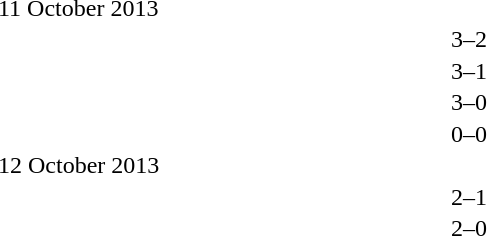<table style="width:50%;" cellspacing="1">
<tr>
<th width=25%></th>
<th width=10%></th>
<th width=25%></th>
</tr>
<tr>
<td>11 October 2013</td>
</tr>
<tr>
<td align=right></td>
<td align=center>3–2</td>
<td></td>
</tr>
<tr>
<td align=right></td>
<td align=center>3–1</td>
<td></td>
</tr>
<tr>
<td align=right></td>
<td align=center>3–0</td>
<td></td>
</tr>
<tr>
<td align=right></td>
<td align=center>0–0</td>
<td></td>
</tr>
<tr>
<td>12 October 2013</td>
</tr>
<tr>
<td align=right></td>
<td align=center>2–1</td>
<td></td>
</tr>
<tr>
<td align=right></td>
<td align=center>2–0</td>
<td></td>
</tr>
</table>
